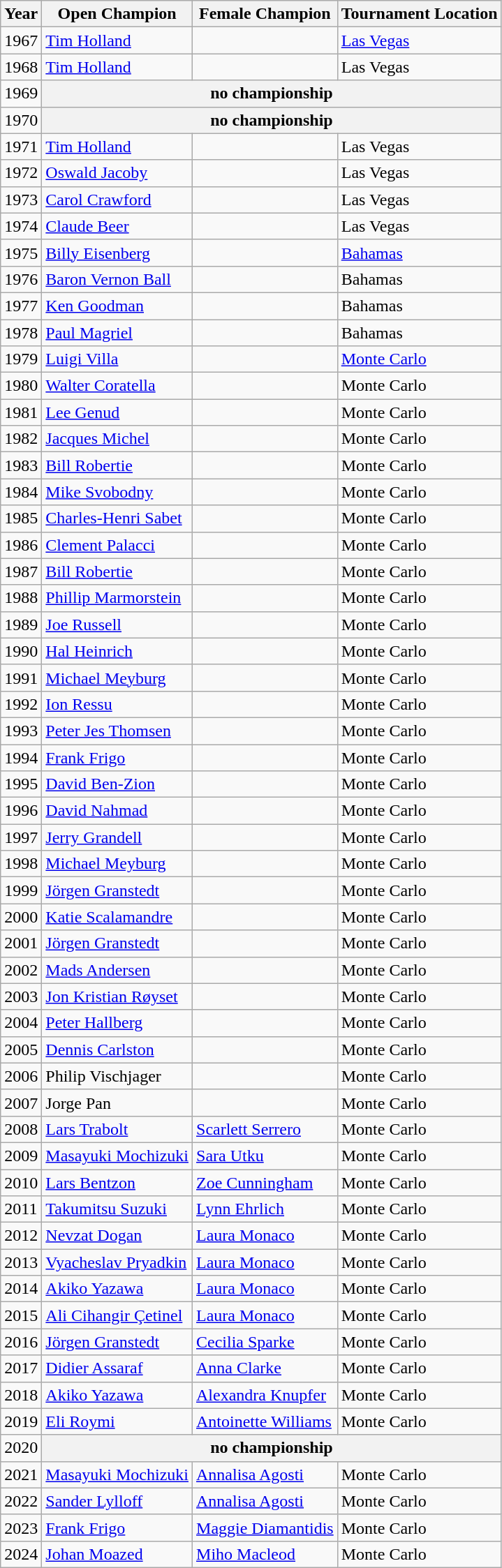<table class="wikitable sortable">
<tr>
<th class="unsortable">Year</th>
<th>Open Champion</th>
<th>Female Champion</th>
<th>Tournament Location</th>
</tr>
<tr>
<td>1967</td>
<td> <a href='#'>Tim Holland</a></td>
<td></td>
<td><a href='#'>Las Vegas</a></td>
</tr>
<tr>
<td>1968</td>
<td> <a href='#'>Tim Holland</a></td>
<td></td>
<td>Las Vegas</td>
</tr>
<tr>
<td>1969</td>
<th colspan=4>no championship</th>
</tr>
<tr>
<td>1970</td>
<th colspan=4>no championship</th>
</tr>
<tr>
<td>1971</td>
<td> <a href='#'>Tim Holland</a></td>
<td></td>
<td>Las Vegas</td>
</tr>
<tr>
<td>1972</td>
<td> <a href='#'>Oswald Jacoby</a></td>
<td></td>
<td>Las Vegas</td>
</tr>
<tr>
<td>1973</td>
<td> <a href='#'>Carol Crawford</a></td>
<td></td>
<td>Las Vegas</td>
</tr>
<tr>
<td>1974</td>
<td> <a href='#'>Claude Beer</a></td>
<td></td>
<td>Las Vegas</td>
</tr>
<tr>
<td>1975</td>
<td> <a href='#'>Billy Eisenberg</a></td>
<td></td>
<td><a href='#'>Bahamas</a></td>
</tr>
<tr>
<td>1976</td>
<td> <a href='#'>Baron Vernon Ball</a></td>
<td></td>
<td>Bahamas</td>
</tr>
<tr>
<td>1977</td>
<td> <a href='#'>Ken Goodman</a></td>
<td></td>
<td>Bahamas</td>
</tr>
<tr>
<td>1978</td>
<td> <a href='#'>Paul Magriel</a></td>
<td></td>
<td>Bahamas</td>
</tr>
<tr>
<td>1979</td>
<td> <a href='#'>Luigi Villa</a></td>
<td></td>
<td><a href='#'>Monte Carlo</a></td>
</tr>
<tr>
<td>1980</td>
<td> <a href='#'>Walter Coratella</a></td>
<td></td>
<td>Monte Carlo</td>
</tr>
<tr>
<td>1981</td>
<td> <a href='#'>Lee Genud</a></td>
<td></td>
<td>Monte Carlo</td>
</tr>
<tr>
<td>1982</td>
<td> <a href='#'>Jacques Michel</a></td>
<td></td>
<td>Monte Carlo</td>
</tr>
<tr>
<td>1983</td>
<td> <a href='#'>Bill Robertie</a></td>
<td></td>
<td>Monte Carlo</td>
</tr>
<tr>
<td>1984</td>
<td> <a href='#'>Mike Svobodny</a></td>
<td></td>
<td>Monte Carlo</td>
</tr>
<tr>
<td>1985</td>
<td> <a href='#'>Charles-Henri Sabet</a></td>
<td></td>
<td>Monte Carlo</td>
</tr>
<tr>
<td>1986</td>
<td> <a href='#'>Clement Palacci</a></td>
<td></td>
<td>Monte Carlo</td>
</tr>
<tr>
<td>1987</td>
<td> <a href='#'>Bill Robertie</a></td>
<td></td>
<td>Monte Carlo</td>
</tr>
<tr>
<td>1988</td>
<td> <a href='#'>Phillip Marmorstein</a></td>
<td></td>
<td>Monte Carlo</td>
</tr>
<tr>
<td>1989</td>
<td> <a href='#'>Joe Russell</a></td>
<td></td>
<td>Monte Carlo</td>
</tr>
<tr>
<td>1990</td>
<td> <a href='#'>Hal Heinrich</a></td>
<td></td>
<td>Monte Carlo</td>
</tr>
<tr>
<td>1991</td>
<td> <a href='#'>Michael Meyburg</a></td>
<td></td>
<td>Monte Carlo</td>
</tr>
<tr>
<td>1992</td>
<td> <a href='#'>Ion Ressu</a></td>
<td></td>
<td>Monte Carlo</td>
</tr>
<tr>
<td>1993</td>
<td> <a href='#'>Peter Jes Thomsen</a></td>
<td></td>
<td>Monte Carlo</td>
</tr>
<tr>
<td>1994</td>
<td> <a href='#'>Frank Frigo</a></td>
<td></td>
<td>Monte Carlo</td>
</tr>
<tr>
<td>1995</td>
<td> <a href='#'>David Ben-Zion</a></td>
<td></td>
<td>Monte Carlo</td>
</tr>
<tr>
<td>1996</td>
<td> <a href='#'>David Nahmad</a></td>
<td></td>
<td>Monte Carlo</td>
</tr>
<tr>
<td>1997</td>
<td> <a href='#'>Jerry Grandell</a></td>
<td></td>
<td>Monte Carlo</td>
</tr>
<tr>
<td>1998</td>
<td> <a href='#'>Michael Meyburg</a></td>
<td></td>
<td>Monte Carlo</td>
</tr>
<tr>
<td>1999</td>
<td> <a href='#'>Jörgen Granstedt</a></td>
<td></td>
<td>Monte Carlo</td>
</tr>
<tr>
<td>2000</td>
<td> <a href='#'>Katie Scalamandre</a></td>
<td></td>
<td>Monte Carlo</td>
</tr>
<tr>
<td>2001</td>
<td> <a href='#'>Jörgen Granstedt</a></td>
<td></td>
<td>Monte Carlo</td>
</tr>
<tr>
<td>2002</td>
<td> <a href='#'>Mads Andersen</a></td>
<td></td>
<td>Monte Carlo</td>
</tr>
<tr>
<td>2003</td>
<td> <a href='#'>Jon Kristian Røyset</a></td>
<td></td>
<td>Monte Carlo</td>
</tr>
<tr>
<td>2004</td>
<td> <a href='#'>Peter Hallberg</a></td>
<td></td>
<td>Monte Carlo</td>
</tr>
<tr>
<td>2005</td>
<td> <a href='#'>Dennis Carlston</a></td>
<td></td>
<td>Monte Carlo</td>
</tr>
<tr>
<td>2006</td>
<td> Philip Vischjager</td>
<td></td>
<td>Monte Carlo</td>
</tr>
<tr>
<td>2007</td>
<td> Jorge Pan</td>
<td></td>
<td>Monte Carlo</td>
</tr>
<tr>
<td>2008</td>
<td> <a href='#'>Lars Trabolt</a></td>
<td> <a href='#'>Scarlett Serrero</a></td>
<td>Monte Carlo</td>
</tr>
<tr>
<td>2009</td>
<td> <a href='#'>Masayuki Mochizuki</a></td>
<td> <a href='#'>Sara Utku</a></td>
<td>Monte Carlo</td>
</tr>
<tr>
<td>2010</td>
<td> <a href='#'>Lars Bentzon</a></td>
<td> <a href='#'>Zoe Cunningham</a></td>
<td>Monte Carlo</td>
</tr>
<tr>
<td>2011</td>
<td> <a href='#'>Takumitsu Suzuki</a></td>
<td> <a href='#'>Lynn Ehrlich</a></td>
<td>Monte Carlo</td>
</tr>
<tr>
<td>2012</td>
<td> <a href='#'>Nevzat Dogan</a></td>
<td> <a href='#'>Laura Monaco</a></td>
<td>Monte Carlo</td>
</tr>
<tr>
<td>2013</td>
<td> <a href='#'>Vyacheslav Pryadkin</a></td>
<td> <a href='#'>Laura Monaco</a></td>
<td>Monte Carlo</td>
</tr>
<tr>
<td>2014</td>
<td> <a href='#'>Akiko Yazawa</a></td>
<td> <a href='#'>Laura Monaco</a></td>
<td>Monte Carlo</td>
</tr>
<tr>
<td>2015</td>
<td> <a href='#'>Ali Cihangir Çetinel</a></td>
<td> <a href='#'>Laura Monaco</a></td>
<td>Monte Carlo</td>
</tr>
<tr>
<td>2016</td>
<td> <a href='#'>Jörgen Granstedt</a></td>
<td> <a href='#'>Cecilia Sparke</a></td>
<td>Monte Carlo</td>
</tr>
<tr>
<td>2017</td>
<td> <a href='#'>Didier Assaraf</a></td>
<td> <a href='#'>Anna Clarke</a></td>
<td>Monte Carlo</td>
</tr>
<tr>
<td>2018</td>
<td> <a href='#'>Akiko Yazawa</a></td>
<td> <a href='#'>Alexandra Knupfer</a></td>
<td>Monte Carlo</td>
</tr>
<tr>
<td>2019</td>
<td> <a href='#'>Eli Roymi</a></td>
<td> <a href='#'>Antoinette Williams</a></td>
<td>Monte Carlo</td>
</tr>
<tr>
<td>2020</td>
<th colspan=4>no championship</th>
</tr>
<tr>
<td>2021</td>
<td> <a href='#'>Masayuki Mochizuki</a></td>
<td> <a href='#'>Annalisa Agosti</a></td>
<td>Monte Carlo</td>
</tr>
<tr>
<td>2022</td>
<td> <a href='#'>Sander Lylloff</a></td>
<td> <a href='#'>Annalisa Agosti</a></td>
<td>Monte Carlo</td>
</tr>
<tr>
<td>2023</td>
<td> <a href='#'>Frank Frigo</a></td>
<td> <a href='#'>Maggie Diamantidis</a></td>
<td>Monte Carlo</td>
</tr>
<tr>
<td>2024</td>
<td> <a href='#'>Johan Moazed</a></td>
<td> <a href='#'>Miho Macleod</a></td>
<td>Monte Carlo</td>
</tr>
</table>
